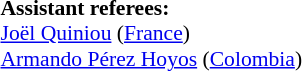<table width=50% style="font-size: 90%">
<tr>
<td><br><strong>Assistant referees:</strong>
<br><a href='#'>Joël Quiniou</a> (<a href='#'>France</a>)
<br><a href='#'>Armando Pérez Hoyos</a> (<a href='#'>Colombia</a>)</td>
</tr>
</table>
